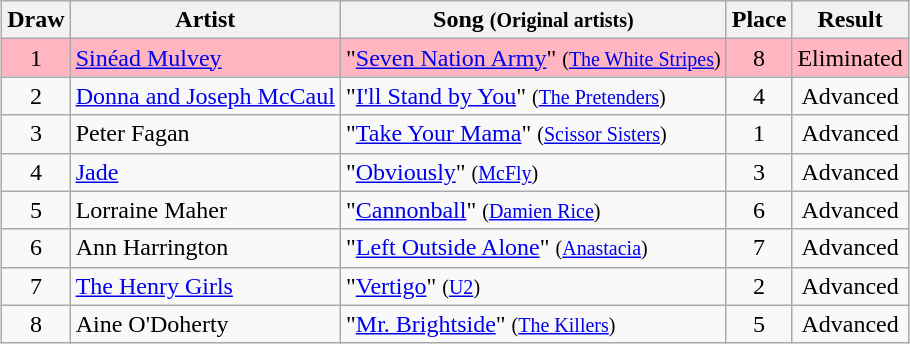<table class="sortable wikitable" style="margin: 1em auto 1em auto; text-align:center">
<tr>
<th>Draw</th>
<th>Artist</th>
<th>Song <small>(Original artists)</small></th>
<th>Place</th>
<th>Result</th>
</tr>
<tr style="background:lightpink;">
<td>1</td>
<td align="left"><a href='#'>Sinéad Mulvey</a></td>
<td align="left">"<a href='#'>Seven Nation Army</a>" <small>(<a href='#'>The White Stripes</a>)</small></td>
<td>8</td>
<td>Eliminated</td>
</tr>
<tr>
<td>2</td>
<td align="left"><a href='#'>Donna and Joseph McCaul</a></td>
<td align="left">"<a href='#'>I'll Stand by You</a>" <small>(<a href='#'>The Pretenders</a>)</small></td>
<td>4</td>
<td>Advanced</td>
</tr>
<tr>
<td>3</td>
<td align="left">Peter Fagan</td>
<td align="left">"<a href='#'>Take Your Mama</a>" <small>(<a href='#'>Scissor Sisters</a>)</small></td>
<td>1</td>
<td>Advanced</td>
</tr>
<tr>
<td>4</td>
<td align="left"><a href='#'>Jade</a></td>
<td align="left">"<a href='#'>Obviously</a>" <small>(<a href='#'>McFly</a>)</small></td>
<td>3</td>
<td>Advanced</td>
</tr>
<tr>
<td>5</td>
<td align="left">Lorraine Maher</td>
<td align="left">"<a href='#'>Cannonball</a>" <small>(<a href='#'>Damien Rice</a>)</small></td>
<td>6</td>
<td>Advanced</td>
</tr>
<tr>
<td>6</td>
<td align="left">Ann Harrington</td>
<td align="left">"<a href='#'>Left Outside Alone</a>" <small>(<a href='#'>Anastacia</a>)</small></td>
<td>7</td>
<td>Advanced</td>
</tr>
<tr>
<td>7</td>
<td align="left"><a href='#'>The Henry Girls</a></td>
<td align="left">"<a href='#'>Vertigo</a>" <small>(<a href='#'>U2</a>)</small></td>
<td>2</td>
<td>Advanced</td>
</tr>
<tr>
<td>8</td>
<td align="left">Aine O'Doherty</td>
<td align="left">"<a href='#'>Mr. Brightside</a>" <small>(<a href='#'>The Killers</a>)</small></td>
<td>5</td>
<td>Advanced</td>
</tr>
</table>
